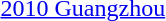<table>
<tr>
<td><a href='#'>2010 Guangzhou</a></td>
<td></td>
<td></td>
<td></td>
</tr>
</table>
